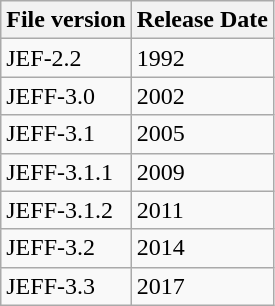<table class="wikitable">
<tr>
<th>File version</th>
<th>Release Date</th>
</tr>
<tr>
<td>JEF-2.2</td>
<td>1992</td>
</tr>
<tr>
<td>JEFF-3.0</td>
<td>2002</td>
</tr>
<tr>
<td>JEFF-3.1</td>
<td>2005</td>
</tr>
<tr>
<td>JEFF-3.1.1</td>
<td>2009</td>
</tr>
<tr>
<td>JEFF-3.1.2</td>
<td>2011</td>
</tr>
<tr>
<td>JEFF-3.2</td>
<td>2014</td>
</tr>
<tr>
<td>JEFF-3.3</td>
<td>2017</td>
</tr>
</table>
